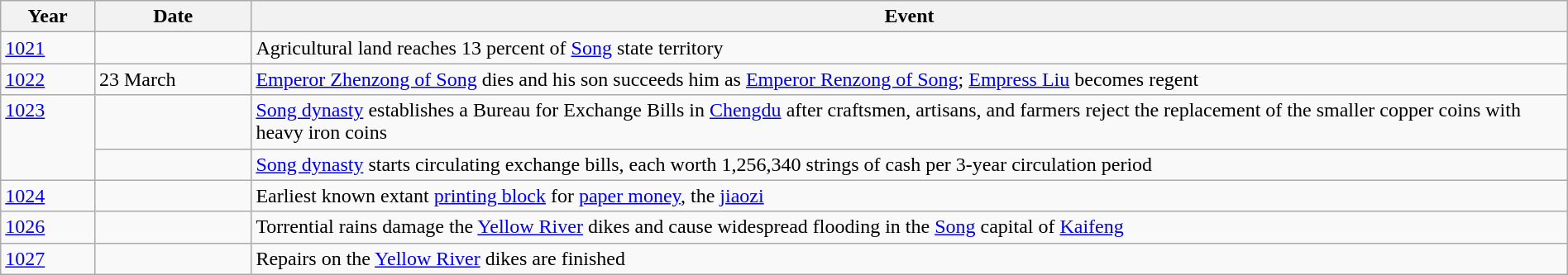<table class="wikitable" width="100%">
<tr>
<th style="width:6%">Year</th>
<th style="width:10%">Date</th>
<th>Event</th>
</tr>
<tr>
<td><a href='#'>1021</a></td>
<td></td>
<td>Agricultural land reaches 13 percent of <a href='#'>Song</a> state territory</td>
</tr>
<tr>
<td><a href='#'>1022</a></td>
<td>23 March</td>
<td><a href='#'>Emperor Zhenzong of Song</a> dies and his son succeeds him as <a href='#'>Emperor Renzong of Song</a>; <a href='#'>Empress Liu</a> becomes regent</td>
</tr>
<tr>
<td rowspan="2" valign="top"><a href='#'>1023</a></td>
<td></td>
<td><a href='#'>Song dynasty</a> establishes a Bureau for Exchange Bills in <a href='#'>Chengdu</a> after craftsmen, artisans, and farmers reject the replacement of the smaller copper coins with heavy iron coins</td>
</tr>
<tr>
<td></td>
<td><a href='#'>Song dynasty</a> starts circulating exchange bills, each worth 1,256,340 strings of cash per 3-year circulation period</td>
</tr>
<tr>
<td><a href='#'>1024</a></td>
<td></td>
<td>Earliest known extant <a href='#'>printing block</a> for <a href='#'>paper money</a>, the <a href='#'>jiaozi</a></td>
</tr>
<tr>
<td><a href='#'>1026</a></td>
<td></td>
<td>Torrential rains damage the <a href='#'>Yellow River</a> dikes and cause widespread flooding in the <a href='#'>Song</a> capital of <a href='#'>Kaifeng</a></td>
</tr>
<tr>
<td><a href='#'>1027</a></td>
<td></td>
<td>Repairs on the <a href='#'>Yellow River</a> dikes are finished</td>
</tr>
</table>
